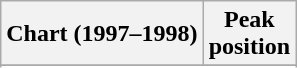<table class="wikitable plainrowheaders" style="text-align:center">
<tr>
<th>Chart (1997–1998)</th>
<th>Peak<br>position</th>
</tr>
<tr>
</tr>
<tr>
</tr>
</table>
